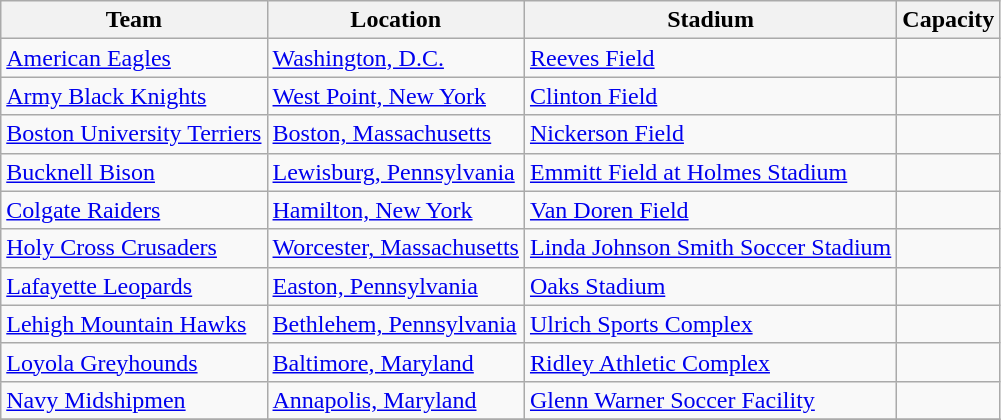<table class="wikitable sortable" style="text-align: left;">
<tr>
<th>Team</th>
<th>Location</th>
<th>Stadium</th>
<th>Capacity</th>
</tr>
<tr>
<td><a href='#'>American Eagles</a></td>
<td><a href='#'>Washington, D.C.</a></td>
<td><a href='#'>Reeves Field</a></td>
<td align="center"></td>
</tr>
<tr>
<td><a href='#'>Army Black Knights</a></td>
<td><a href='#'>West Point, New York</a></td>
<td><a href='#'>Clinton Field</a></td>
<td align="center"></td>
</tr>
<tr>
<td><a href='#'>Boston University Terriers</a></td>
<td><a href='#'>Boston, Massachusetts</a></td>
<td><a href='#'>Nickerson Field</a></td>
<td align="center"></td>
</tr>
<tr>
<td><a href='#'>Bucknell Bison</a></td>
<td><a href='#'>Lewisburg, Pennsylvania</a></td>
<td><a href='#'>Emmitt Field at Holmes Stadium</a></td>
<td align="center"></td>
</tr>
<tr>
<td><a href='#'>Colgate Raiders</a></td>
<td><a href='#'>Hamilton, New York</a></td>
<td><a href='#'>Van Doren Field</a></td>
<td align="center"></td>
</tr>
<tr>
<td><a href='#'>Holy Cross Crusaders</a></td>
<td><a href='#'>Worcester, Massachusetts</a></td>
<td><a href='#'>Linda Johnson Smith Soccer Stadium</a></td>
<td align="center"></td>
</tr>
<tr>
<td><a href='#'>Lafayette Leopards</a></td>
<td><a href='#'>Easton, Pennsylvania</a></td>
<td><a href='#'>Oaks Stadium</a></td>
<td align="center"></td>
</tr>
<tr>
<td><a href='#'>Lehigh Mountain Hawks</a></td>
<td><a href='#'>Bethlehem, Pennsylvania</a></td>
<td><a href='#'>Ulrich Sports Complex</a></td>
<td align="center"></td>
</tr>
<tr>
<td><a href='#'>Loyola Greyhounds</a></td>
<td><a href='#'>Baltimore, Maryland</a></td>
<td><a href='#'>Ridley Athletic Complex</a></td>
<td align="center"></td>
</tr>
<tr>
<td><a href='#'>Navy Midshipmen</a></td>
<td><a href='#'>Annapolis, Maryland</a></td>
<td><a href='#'>Glenn Warner Soccer Facility</a></td>
<td align="center"></td>
</tr>
<tr>
</tr>
</table>
